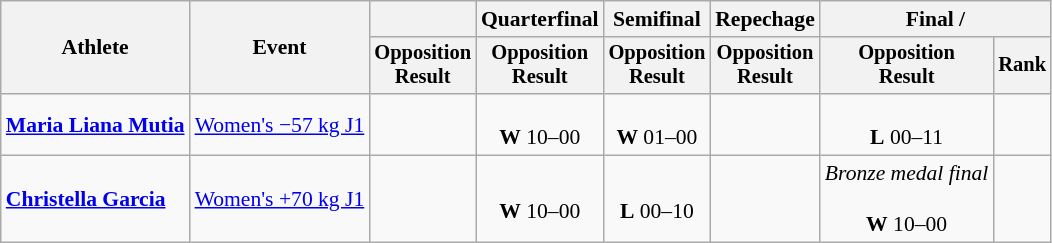<table class=wikitable style=font-size:90%;text-align:center>
<tr>
<th rowspan=2>Athlete</th>
<th rowspan=2>Event</th>
<th></th>
<th>Quarterfinal</th>
<th>Semifinal</th>
<th>Repechage</th>
<th colspan=2>Final / </th>
</tr>
<tr style=font-size:95%>
<th>Opposition<br>Result</th>
<th>Opposition<br>Result</th>
<th>Opposition<br>Result</th>
<th>Opposition<br>Result</th>
<th>Opposition<br>Result</th>
<th>Rank</th>
</tr>
<tr>
<td align=left><strong><a href='#'>Maria Liana Mutia</a></strong></td>
<td align=left><a href='#'>Women's −57 kg J1</a></td>
<td></td>
<td><br><strong>W</strong> 10–00</td>
<td><br><strong>W</strong> 01–00</td>
<td></td>
<td><br><strong>L</strong> 00–11</td>
<td></td>
</tr>
<tr>
<td align=left><strong><a href='#'>Christella Garcia</a></strong></td>
<td align=left><a href='#'>Women's +70 kg J1</a></td>
<td></td>
<td><br><strong>W</strong> 10–00</td>
<td><br><strong>L</strong> 00–10</td>
<td></td>
<td><em>Bronze medal final</em><br><br><strong>W</strong> 10–00</td>
<td></td>
</tr>
</table>
